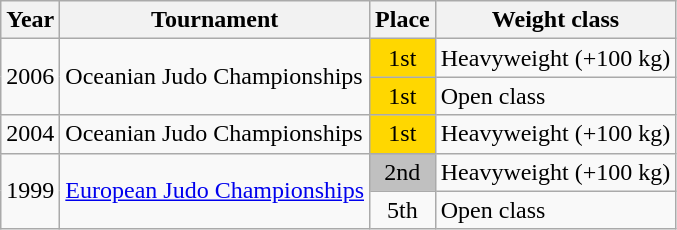<table class=wikitable>
<tr>
<th>Year</th>
<th>Tournament</th>
<th>Place</th>
<th>Weight class</th>
</tr>
<tr>
<td rowspan=2>2006</td>
<td rowspan=2>Oceanian Judo Championships</td>
<td bgcolor="gold" align="center">1st</td>
<td>Heavyweight (+100 kg)</td>
</tr>
<tr>
<td bgcolor="gold" align="center">1st</td>
<td>Open class</td>
</tr>
<tr>
<td>2004</td>
<td>Oceanian Judo Championships</td>
<td bgcolor="gold" align="center">1st</td>
<td>Heavyweight (+100 kg)</td>
</tr>
<tr>
<td rowspan=2>1999</td>
<td rowspan=2><a href='#'>European Judo Championships</a></td>
<td bgcolor="silver" align="center">2nd</td>
<td>Heavyweight (+100 kg)</td>
</tr>
<tr>
<td align="center">5th</td>
<td>Open class</td>
</tr>
</table>
